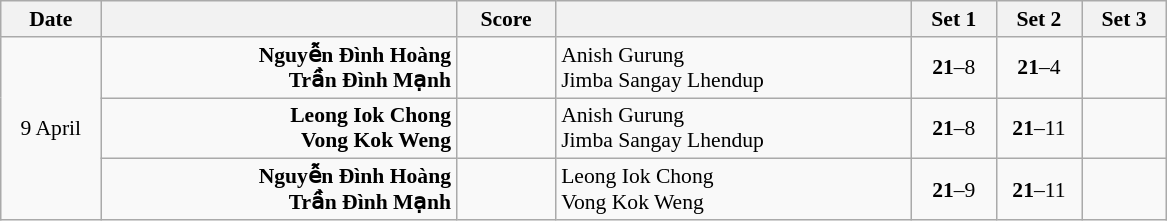<table class="wikitable" style="text-align: center; font-size:90%">
<tr>
<th width="60">Date</th>
<th align="right" width="230"></th>
<th width="60">Score</th>
<th align="left" width="230"></th>
<th width="50">Set 1</th>
<th width="50">Set 2</th>
<th width="50">Set 3</th>
</tr>
<tr>
<td rowspan="3">9 April</td>
<td align="right"><strong>Nguyễn Đình Hoàng <br>Trần Đình Mạnh </strong></td>
<td></td>
<td align="left"> Anish Gurung<br> Jimba Sangay Lhendup</td>
<td><strong>21</strong>–8</td>
<td><strong>21</strong>–4</td>
<td></td>
</tr>
<tr>
<td align="right"><strong>Leong Iok Chong <br>Vong Kok Weng </strong></td>
<td></td>
<td align="left"> Anish Gurung<br> Jimba Sangay Lhendup</td>
<td><strong>21</strong>–8</td>
<td><strong>21</strong>–11</td>
<td></td>
</tr>
<tr>
<td align="right"><strong>Nguyễn Đình Hoàng <br>Trần Đình Mạnh </strong></td>
<td></td>
<td align="left"> Leong Iok Chong<br> Vong Kok Weng</td>
<td><strong>21</strong>–9</td>
<td><strong>21</strong>–11</td>
<td></td>
</tr>
</table>
